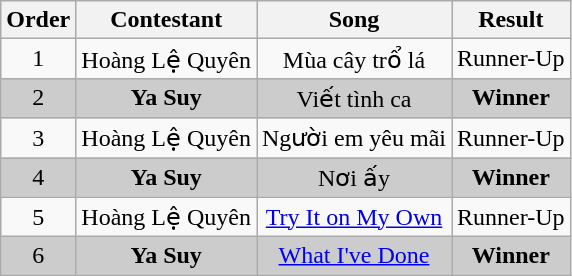<table class="wikitable plainrowheaders" style="text-align:center;">
<tr style="background:#f2f2f2;">
<th scope="col">Order</th>
<th scope="col">Contestant</th>
<th scope="col">Song</th>
<th scope="col">Result</th>
</tr>
<tr>
<td>1</td>
<td scope=row>Hoàng Lệ Quyên</td>
<td>Mùa cây trổ lá</td>
<td>Runner-Up</td>
</tr>
<tr style="background:#ccc;">
<td>2</td>
<td scope=row><strong>Ya Suy</strong></td>
<td>Viết tình ca</td>
<td><strong>Winner</strong></td>
</tr>
<tr>
<td>3</td>
<td scope=row>Hoàng Lệ Quyên</td>
<td>Người em yêu mãi</td>
<td>Runner-Up</td>
</tr>
<tr style="background:#ccc;">
<td>4</td>
<td scope=row><strong>Ya Suy</strong></td>
<td>Nơi ấy</td>
<td><strong>Winner</strong></td>
</tr>
<tr>
<td>5</td>
<td scope=row>Hoàng Lệ Quyên</td>
<td><a href='#'>Try It on My Own</a></td>
<td>Runner-Up</td>
</tr>
<tr style="background:#ccc;">
<td>6</td>
<td scope=row><strong>Ya Suy</strong></td>
<td><a href='#'>What I've Done</a></td>
<td><strong>Winner</strong></td>
</tr>
</table>
